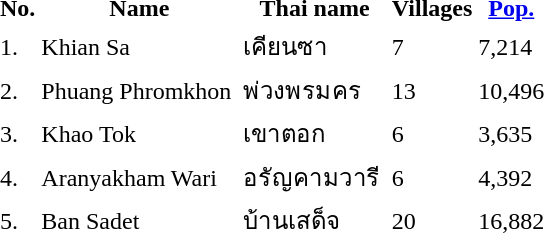<table>
<tr valign=top|>
<td><br><table>
<tr>
<th>No.</th>
<th>Name</th>
<th>Thai name</th>
<th>Villages</th>
<th><a href='#'>Pop.</a></th>
<th></th>
</tr>
<tr>
<td>1.</td>
<td>Khian Sa</td>
<td>เคียนซา</td>
<td>7</td>
<td>7,214</td>
<td></td>
</tr>
<tr>
<td>2.</td>
<td>Phuang Phromkhon </td>
<td>พ่วงพรมคร</td>
<td>13</td>
<td>10,496</td>
<td></td>
</tr>
<tr>
<td>3.</td>
<td>Khao Tok</td>
<td>เขาตอก</td>
<td>6</td>
<td>3,635</td>
<td></td>
</tr>
<tr>
<td>4.</td>
<td>Aranyakham Wari</td>
<td>อรัญคามวารี </td>
<td>6</td>
<td>4,392</td>
<td></td>
</tr>
<tr>
<td>5.</td>
<td>Ban Sadet</td>
<td>บ้านเสด็จ</td>
<td>20</td>
<td>16,882</td>
<td></td>
</tr>
</table>
</td>
<td> </td>
</tr>
</table>
